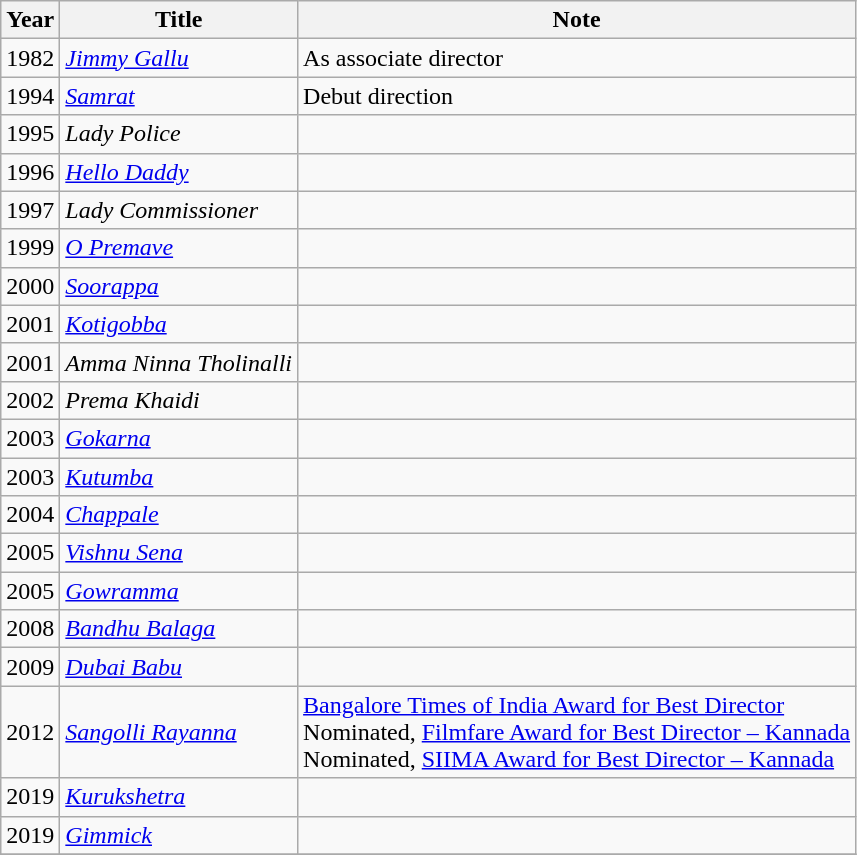<table class="wikitable">
<tr>
<th>Year</th>
<th>Title</th>
<th>Note</th>
</tr>
<tr>
<td>1982</td>
<td><em><a href='#'>Jimmy Gallu</a></em></td>
<td>As associate director</td>
</tr>
<tr>
<td>1994</td>
<td><em><a href='#'>Samrat</a></em></td>
<td>Debut direction</td>
</tr>
<tr>
<td>1995</td>
<td><em>Lady Police</em></td>
<td></td>
</tr>
<tr>
<td>1996</td>
<td><em><a href='#'>Hello Daddy</a></em></td>
<td></td>
</tr>
<tr>
<td>1997</td>
<td><em>Lady Commissioner</em></td>
<td></td>
</tr>
<tr>
<td>1999</td>
<td><em><a href='#'>O Premave</a></em></td>
<td></td>
</tr>
<tr>
<td>2000</td>
<td><em><a href='#'>Soorappa</a></em></td>
<td></td>
</tr>
<tr>
<td>2001</td>
<td><em><a href='#'>Kotigobba</a></em></td>
<td></td>
</tr>
<tr>
<td>2001</td>
<td><em>Amma Ninna Tholinalli</em></td>
<td></td>
</tr>
<tr>
<td>2002</td>
<td><em>Prema Khaidi</em></td>
<td></td>
</tr>
<tr>
<td>2003</td>
<td><em><a href='#'>Gokarna</a></em></td>
<td></td>
</tr>
<tr>
<td>2003</td>
<td><em><a href='#'>Kutumba</a></em></td>
<td></td>
</tr>
<tr>
<td>2004</td>
<td><em><a href='#'>Chappale</a></em></td>
<td></td>
</tr>
<tr>
<td>2005</td>
<td><em><a href='#'>Vishnu Sena</a></em></td>
<td></td>
</tr>
<tr>
<td>2005</td>
<td><em><a href='#'>Gowramma</a></em></td>
<td></td>
</tr>
<tr>
<td>2008</td>
<td><em><a href='#'>Bandhu Balaga</a></em></td>
<td></td>
</tr>
<tr>
<td>2009</td>
<td><em><a href='#'>Dubai Babu</a></em></td>
<td></td>
</tr>
<tr>
<td>2012</td>
<td><em><a href='#'>Sangolli Rayanna</a></em></td>
<td><a href='#'>Bangalore Times of India Award for Best Director</a><br>Nominated, <a href='#'>Filmfare Award for Best Director – Kannada</a><br>Nominated, <a href='#'>SIIMA Award for Best Director – Kannada</a></td>
</tr>
<tr>
<td>2019</td>
<td><em><a href='#'>Kurukshetra</a></em></td>
<td></td>
</tr>
<tr>
<td>2019</td>
<td><em><a href='#'>Gimmick</a></em></td>
<td></td>
</tr>
<tr>
</tr>
</table>
